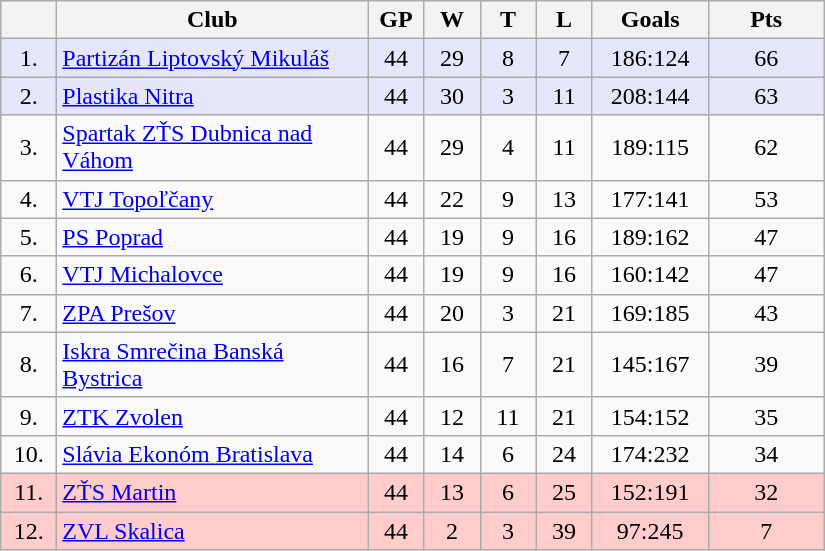<table class="wikitable">
<tr>
<th width="30"></th>
<th width="200">Club</th>
<th width="30">GP</th>
<th width="30">W</th>
<th width="30">T</th>
<th width="30">L</th>
<th width="70">Goals</th>
<th width="70">Pts</th>
</tr>
<tr bgcolor="#e6e6fa" align="center">
<td>1.</td>
<td align="left"><a href='#'>Partizán Liptovský Mikuláš</a></td>
<td>44</td>
<td>29</td>
<td>8</td>
<td>7</td>
<td>186:124</td>
<td>66</td>
</tr>
<tr bgcolor="#e6e6fa" align="center">
<td>2.</td>
<td align="left"><a href='#'>Plastika Nitra</a></td>
<td>44</td>
<td>30</td>
<td>3</td>
<td>11</td>
<td>208:144</td>
<td>63</td>
</tr>
<tr align="center">
<td>3.</td>
<td align="left"><a href='#'>Spartak ZŤS Dubnica nad Váhom</a></td>
<td>44</td>
<td>29</td>
<td>4</td>
<td>11</td>
<td>189:115</td>
<td>62</td>
</tr>
<tr align="center">
<td>4.</td>
<td align="left"><a href='#'>VTJ Topoľčany</a></td>
<td>44</td>
<td>22</td>
<td>9</td>
<td>13</td>
<td>177:141</td>
<td>53</td>
</tr>
<tr align="center">
<td>5.</td>
<td align="left"><a href='#'>PS Poprad</a></td>
<td>44</td>
<td>19</td>
<td>9</td>
<td>16</td>
<td>189:162</td>
<td>47</td>
</tr>
<tr align="center">
<td>6.</td>
<td align="left"><a href='#'>VTJ Michalovce</a></td>
<td>44</td>
<td>19</td>
<td>9</td>
<td>16</td>
<td>160:142</td>
<td>47</td>
</tr>
<tr align="center">
<td>7.</td>
<td align="left"><a href='#'>ZPA Prešov</a></td>
<td>44</td>
<td>20</td>
<td>3</td>
<td>21</td>
<td>169:185</td>
<td>43</td>
</tr>
<tr align="center">
<td>8.</td>
<td align="left"><a href='#'>Iskra Smrečina Banská Bystrica</a></td>
<td>44</td>
<td>16</td>
<td>7</td>
<td>21</td>
<td>145:167</td>
<td>39</td>
</tr>
<tr align="center">
<td>9.</td>
<td align="left"><a href='#'>ZTK Zvolen</a></td>
<td>44</td>
<td>12</td>
<td>11</td>
<td>21</td>
<td>154:152</td>
<td>35</td>
</tr>
<tr align="center">
<td>10.</td>
<td align="left"><a href='#'>Slávia Ekonóm Bratislava</a></td>
<td>44</td>
<td>14</td>
<td>6</td>
<td>24</td>
<td>174:232</td>
<td>34</td>
</tr>
<tr align="center" bgcolor="#ffcccc">
<td>11.</td>
<td align="left"><a href='#'>ZŤS Martin</a></td>
<td>44</td>
<td>13</td>
<td>6</td>
<td>25</td>
<td>152:191</td>
<td>32</td>
</tr>
<tr align="center" bgcolor="#ffcccc">
<td>12.</td>
<td align="left"><a href='#'>ZVL Skalica</a></td>
<td>44</td>
<td>2</td>
<td>3</td>
<td>39</td>
<td>97:245</td>
<td>7</td>
</tr>
</table>
